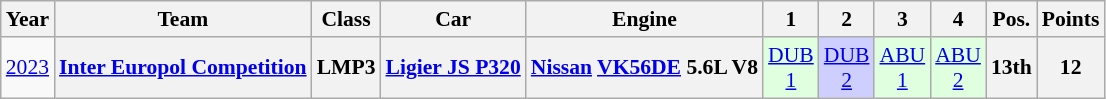<table class="wikitable" style="text-align:center; font-size:90%">
<tr>
<th>Year</th>
<th>Team</th>
<th>Class</th>
<th>Car</th>
<th>Engine</th>
<th>1</th>
<th>2</th>
<th>3</th>
<th>4</th>
<th>Pos.</th>
<th>Points</th>
</tr>
<tr>
<td><a href='#'>2023</a></td>
<th><a href='#'>Inter Europol Competition</a></th>
<th>LMP3</th>
<th><a href='#'>Ligier JS P320</a></th>
<th><a href='#'>Nissan</a> <a href='#'>VK56DE</a> 5.6L V8</th>
<td style="background:#DFFFDF;"><a href='#'>DUB<br>1</a><br></td>
<td style="background:#CFCFFF;"><a href='#'>DUB<br>2</a><br></td>
<td style="background:#DFFFDF;"><a href='#'>ABU<br>1</a><br></td>
<td style="background:#DFFFDF;"><a href='#'>ABU<br>2</a><br></td>
<th>13th</th>
<th>12</th>
</tr>
</table>
